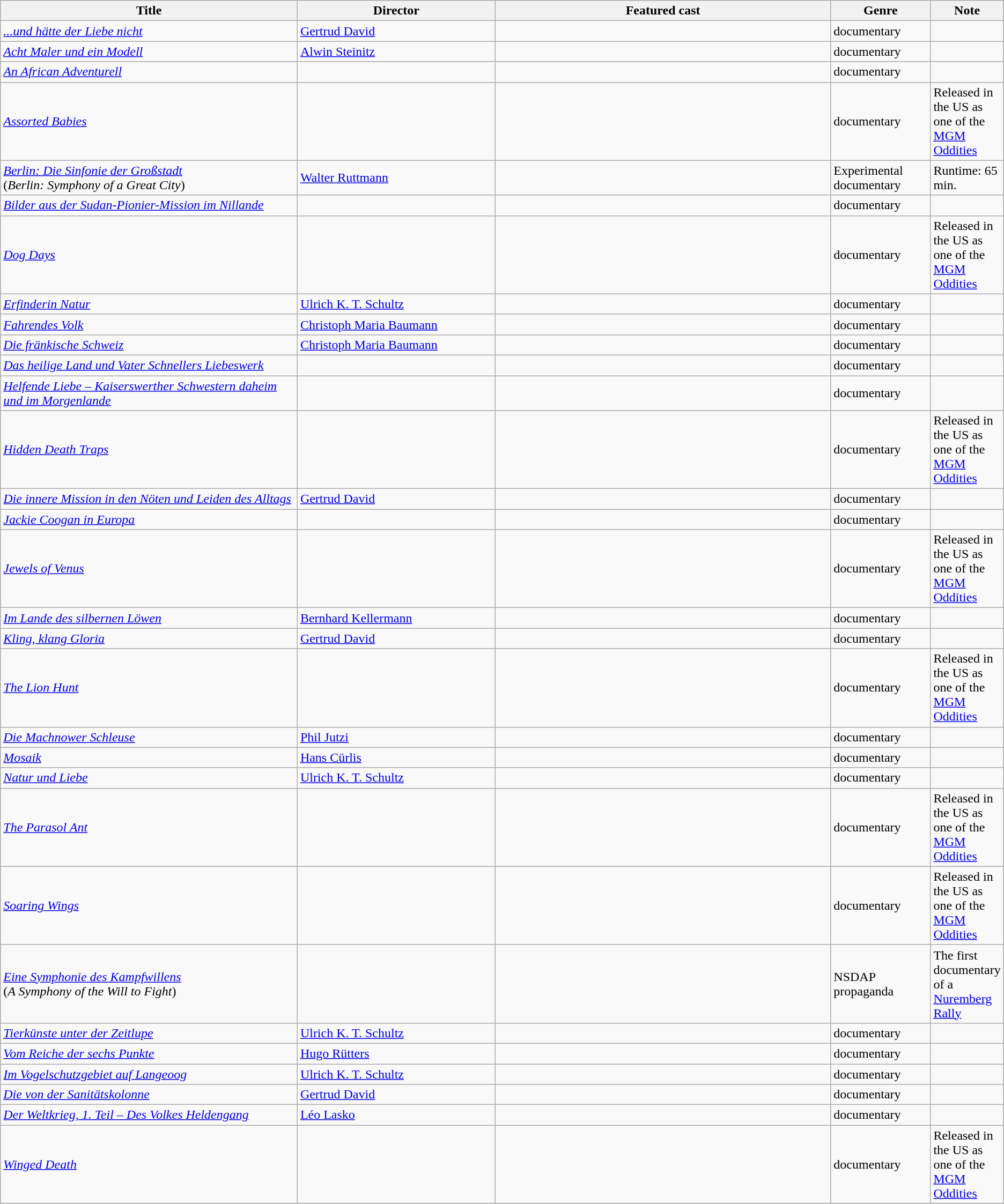<table class="wikitable">
<tr>
<th style="width:30%;">Title</th>
<th style="width:20%;">Director</th>
<th style="width:34%;">Featured cast</th>
<th style="width:10%;">Genre</th>
<th style="width:10%;">Note</th>
</tr>
<tr>
<td><em><a href='#'>...und hätte der Liebe nicht</a></em></td>
<td><a href='#'>Gertrud David</a></td>
<td></td>
<td>documentary</td>
<td></td>
</tr>
<tr>
<td><em><a href='#'>Acht Maler und ein Modell</a></em></td>
<td><a href='#'>Alwin Steinitz</a></td>
<td></td>
<td>documentary</td>
<td></td>
</tr>
<tr>
<td><em><a href='#'>An African Adventurell</a></em></td>
<td></td>
<td></td>
<td>documentary</td>
<td></td>
</tr>
<tr>
<td><em><a href='#'>Assorted Babies</a></em></td>
<td></td>
<td></td>
<td>documentary</td>
<td>Released in the US as one of the <a href='#'>MGM Oddities</a></td>
</tr>
<tr>
<td><em><a href='#'>Berlin: Die Sinfonie der Großstadt</a></em><br>(<em>Berlin: Symphony of a Great City</em>)</td>
<td><a href='#'>Walter Ruttmann</a></td>
<td></td>
<td>Experimental documentary</td>
<td>Runtime: 65 min.</td>
</tr>
<tr>
<td><em><a href='#'>Bilder aus der Sudan-Pionier-Mission im Nillande</a></em></td>
<td></td>
<td></td>
<td>documentary</td>
<td></td>
</tr>
<tr>
<td><em><a href='#'>Dog Days</a></em></td>
<td></td>
<td></td>
<td>documentary</td>
<td>Released in the US as one of the <a href='#'>MGM Oddities</a></td>
</tr>
<tr>
<td><em><a href='#'>Erfinderin Natur</a></em></td>
<td><a href='#'>Ulrich K. T. Schultz</a></td>
<td></td>
<td>documentary</td>
<td></td>
</tr>
<tr>
<td><em><a href='#'>Fahrendes Volk</a></em></td>
<td><a href='#'>Christoph Maria Baumann</a></td>
<td></td>
<td>documentary</td>
<td></td>
</tr>
<tr>
<td><em><a href='#'>Die fränkische Schweiz</a></em></td>
<td><a href='#'>Christoph Maria Baumann</a></td>
<td></td>
<td>documentary</td>
<td></td>
</tr>
<tr>
<td><em><a href='#'>Das heilige Land und Vater Schnellers Liebeswerk</a></em></td>
<td></td>
<td></td>
<td>documentary</td>
<td></td>
</tr>
<tr>
<td><em><a href='#'>Helfende Liebe – Kaiserswerther Schwestern daheim und im Morgenlande</a></em></td>
<td></td>
<td></td>
<td>documentary</td>
<td></td>
</tr>
<tr>
<td><em><a href='#'>Hidden Death Traps</a></em></td>
<td></td>
<td></td>
<td>documentary</td>
<td>Released in the US as one of the <a href='#'>MGM Oddities</a></td>
</tr>
<tr>
<td><em><a href='#'>Die innere Mission in den Nöten und Leiden des Alltags</a></em></td>
<td><a href='#'>Gertrud David</a></td>
<td></td>
<td>documentary</td>
<td></td>
</tr>
<tr>
<td><em><a href='#'>Jackie Coogan in Europa</a></em></td>
<td></td>
<td></td>
<td>documentary</td>
<td></td>
</tr>
<tr>
<td><em><a href='#'>Jewels of Venus</a></em></td>
<td></td>
<td></td>
<td>documentary</td>
<td>Released in the US as one of the <a href='#'>MGM Oddities</a></td>
</tr>
<tr>
<td><em><a href='#'>Im Lande des silbernen Löwen</a></em></td>
<td><a href='#'>Bernhard Kellermann</a></td>
<td></td>
<td>documentary</td>
<td></td>
</tr>
<tr>
<td><em><a href='#'>Kling, klang Gloria</a></em></td>
<td><a href='#'>Gertrud David</a></td>
<td></td>
<td>documentary</td>
<td></td>
</tr>
<tr>
<td><em><a href='#'>The Lion Hunt</a></em></td>
<td></td>
<td></td>
<td>documentary</td>
<td>Released in the US as one of the <a href='#'>MGM Oddities</a></td>
</tr>
<tr>
<td><em><a href='#'>Die Machnower Schleuse</a></em></td>
<td><a href='#'>Phil Jutzi</a></td>
<td></td>
<td>documentary</td>
<td></td>
</tr>
<tr>
<td><em><a href='#'>Mosaik</a></em></td>
<td><a href='#'>Hans Cürlis</a></td>
<td></td>
<td>documentary</td>
<td></td>
</tr>
<tr>
<td><em><a href='#'>Natur und Liebe</a></em></td>
<td><a href='#'>Ulrich K. T. Schultz</a></td>
<td></td>
<td>documentary</td>
<td></td>
</tr>
<tr>
<td><em><a href='#'>The Parasol Ant</a></em></td>
<td></td>
<td></td>
<td>documentary</td>
<td>Released in the US as one of the <a href='#'>MGM Oddities</a></td>
</tr>
<tr>
<td><em><a href='#'>Soaring Wings</a></em></td>
<td></td>
<td></td>
<td>documentary</td>
<td>Released in the US as one of the <a href='#'>MGM Oddities</a></td>
</tr>
<tr>
<td><em><a href='#'>Eine Symphonie des Kampfwillens</a></em><br>(<em>A Symphony of the Will to Fight</em>)</td>
<td></td>
<td></td>
<td>NSDAP propaganda</td>
<td>The first documentary of a <a href='#'>Nuremberg Rally</a></td>
</tr>
<tr>
<td><em><a href='#'>Tierkünste unter der Zeitlupe</a></em></td>
<td><a href='#'>Ulrich K. T. Schultz</a></td>
<td></td>
<td>documentary</td>
<td></td>
</tr>
<tr>
<td><em><a href='#'>Vom Reiche der sechs Punkte</a></em></td>
<td><a href='#'>Hugo Rütters</a></td>
<td></td>
<td>documentary</td>
<td></td>
</tr>
<tr>
<td><em><a href='#'>Im Vogelschutzgebiet auf Langeoog</a></em></td>
<td><a href='#'>Ulrich K. T. Schultz</a></td>
<td></td>
<td>documentary</td>
<td></td>
</tr>
<tr>
<td><em><a href='#'>Die von der Sanitätskolonne</a></em></td>
<td><a href='#'>Gertrud David</a></td>
<td></td>
<td>documentary</td>
<td></td>
</tr>
<tr>
<td><em><a href='#'>Der Weltkrieg, 1. Teil – Des Volkes Heldengang</a></em></td>
<td><a href='#'>Léo Lasko</a></td>
<td></td>
<td>documentary</td>
<td></td>
</tr>
<tr>
<td><em><a href='#'>Winged Death</a></em></td>
<td></td>
<td></td>
<td>documentary</td>
<td>Released in the US as one of the <a href='#'>MGM Oddities</a></td>
</tr>
<tr>
</tr>
</table>
